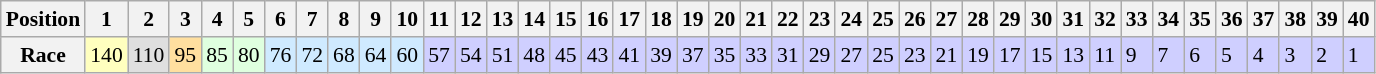<table class="wikitable" style="font-size: 90%;">
<tr>
<th>Position</th>
<th>1</th>
<th>2</th>
<th>3</th>
<th>4</th>
<th>5</th>
<th>6</th>
<th>7</th>
<th>8</th>
<th>9</th>
<th>10</th>
<th>11</th>
<th>12</th>
<th>13</th>
<th>14</th>
<th>15</th>
<th>16</th>
<th>17</th>
<th>18</th>
<th>19</th>
<th>20</th>
<th>21</th>
<th>22</th>
<th>23</th>
<th>24</th>
<th>25</th>
<th>26</th>
<th>27</th>
<th>28</th>
<th>29</th>
<th>30</th>
<th>31</th>
<th>32</th>
<th>33</th>
<th>34</th>
<th>35</th>
<th>36</th>
<th>37</th>
<th>38</th>
<th>39</th>
<th>40</th>
</tr>
<tr>
<th>Race</th>
<td style="background:#FFFFBF;">140</td>
<td style="background:#DFDFDF;">110</td>
<td style="background:#FFDF9F;">95</td>
<td style="background:#DFFFDF;">85</td>
<td style="background:#DFFFDF;">80</td>
<td style="background:#CFEAFF;">76</td>
<td style="background:#CFEAFF;">72</td>
<td style="background:#CFEAFF;">68</td>
<td style="background:#CFEAFF;">64</td>
<td style="background:#CFEAFF;">60</td>
<td style="background:#CFCFFF;">57</td>
<td style="background:#CFCFFF;">54</td>
<td style="background:#CFCFFF;">51</td>
<td style="background:#CFCFFF;">48</td>
<td style="background:#CFCFFF;">45</td>
<td style="background:#CFCFFF;">43</td>
<td style="background:#CFCFFF;">41</td>
<td style="background:#CFCFFF;">39</td>
<td style="background:#CFCFFF;">37</td>
<td style="background:#CFCFFF;">35</td>
<td style="background:#CFCFFF;">33</td>
<td style="background:#CFCFFF;">31</td>
<td style="background:#CFCFFF;">29</td>
<td style="background:#CFCFFF;">27</td>
<td style="background:#CFCFFF;">25</td>
<td style="background:#CFCFFF;">23</td>
<td style="background:#CFCFFF;">21</td>
<td style="background:#CFCFFF;">19</td>
<td style="background:#CFCFFF;">17</td>
<td style="background:#CFCFFF;">15</td>
<td style="background:#CFCFFF;">13</td>
<td style="background:#CFCFFF;">11</td>
<td style="background:#CFCFFF;">9</td>
<td style="background:#CFCFFF;">7</td>
<td style="background:#CFCFFF;">6</td>
<td style="background:#CFCFFF;">5</td>
<td style="background:#CFCFFF;">4</td>
<td style="background:#CFCFFF;">3</td>
<td style="background:#CFCFFF;">2</td>
<td style="background:#CFCFFF;">1</td>
</tr>
</table>
